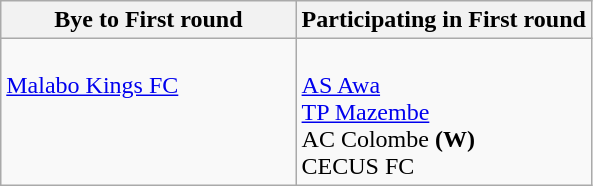<table class="wikitable">
<tr>
<th colspan="1" width="50%">Bye to First round</th>
<th colspan="1" width="50%">Participating in First round</th>
</tr>
<tr valign="top">
<td><br> <a href='#'>Malabo Kings FC</a></td>
<td><br> <a href='#'>AS Awa</a><br>
 <a href='#'>TP Mazembe</a><br>
 AC Colombe <strong>(W)</strong><br>
 CECUS FC</td>
</tr>
</table>
